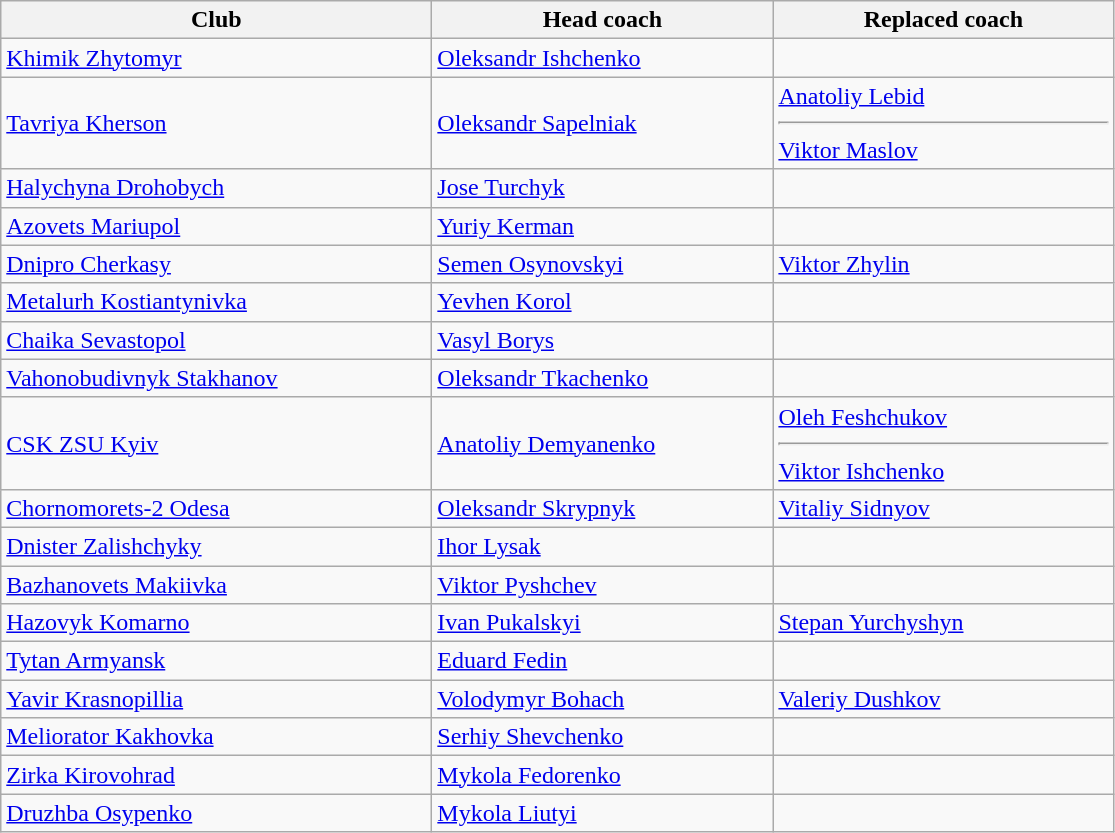<table class="wikitable sortable">
<tr>
<th width="280">Club</th>
<th width="220">Head coach</th>
<th width="220">Replaced coach</th>
</tr>
<tr>
<td><a href='#'>Khimik Zhytomyr</a></td>
<td> <a href='#'>Oleksandr Ishchenko</a></td>
<td></td>
</tr>
<tr>
<td><a href='#'>Tavriya Kherson</a></td>
<td> <a href='#'>Oleksandr Sapelniak</a></td>
<td> <a href='#'>Anatoliy Lebid</a><hr> <a href='#'>Viktor Maslov</a></td>
</tr>
<tr>
<td><a href='#'>Halychyna Drohobych</a></td>
<td> <a href='#'>Jose Turchyk</a> </td>
<td></td>
</tr>
<tr>
<td><a href='#'>Azovets Mariupol</a></td>
<td> <a href='#'>Yuriy Kerman</a></td>
<td></td>
</tr>
<tr>
<td><a href='#'>Dnipro Cherkasy</a></td>
<td> <a href='#'>Semen Osynovskyi</a></td>
<td> <a href='#'>Viktor Zhylin</a> </td>
</tr>
<tr>
<td><a href='#'>Metalurh Kostiantynivka</a></td>
<td> <a href='#'>Yevhen Korol</a></td>
<td></td>
</tr>
<tr>
<td><a href='#'>Chaika Sevastopol</a></td>
<td> <a href='#'>Vasyl Borys</a></td>
<td></td>
</tr>
<tr>
<td><a href='#'>Vahonobudivnyk Stakhanov</a></td>
<td> <a href='#'>Oleksandr Tkachenko</a></td>
<td></td>
</tr>
<tr>
<td><a href='#'>CSK ZSU Kyiv</a></td>
<td> <a href='#'>Anatoliy Demyanenko</a></td>
<td> <a href='#'>Oleh Feshchukov</a><hr> <a href='#'>Viktor Ishchenko</a></td>
</tr>
<tr>
<td><a href='#'>Chornomorets-2 Odesa</a></td>
<td> <a href='#'>Oleksandr Skrypnyk</a></td>
<td> <a href='#'>Vitaliy Sidnyov</a></td>
</tr>
<tr>
<td><a href='#'>Dnister Zalishchyky</a></td>
<td> <a href='#'>Ihor Lysak</a></td>
<td></td>
</tr>
<tr>
<td><a href='#'>Bazhanovets Makiivka</a></td>
<td> <a href='#'>Viktor Pyshchev</a></td>
<td></td>
</tr>
<tr>
<td><a href='#'>Hazovyk Komarno</a></td>
<td> <a href='#'>Ivan Pukalskyi</a></td>
<td> <a href='#'>Stepan Yurchyshyn</a></td>
</tr>
<tr>
<td><a href='#'>Tytan Armyansk</a></td>
<td> <a href='#'>Eduard Fedin</a></td>
<td></td>
</tr>
<tr>
<td><a href='#'>Yavir Krasnopillia</a></td>
<td> <a href='#'>Volodymyr Bohach</a></td>
<td> <a href='#'>Valeriy Dushkov</a></td>
</tr>
<tr>
<td><a href='#'>Meliorator Kakhovka</a></td>
<td> <a href='#'>Serhiy Shevchenko</a></td>
<td></td>
</tr>
<tr>
<td><a href='#'>Zirka Kirovohrad</a></td>
<td> <a href='#'>Mykola Fedorenko</a></td>
<td></td>
</tr>
<tr>
<td><a href='#'>Druzhba Osypenko</a></td>
<td> <a href='#'>Mykola Liutyi</a></td>
<td></td>
</tr>
</table>
